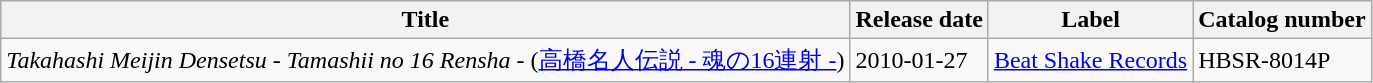<table class="wikitable">
<tr>
<th>Title</th>
<th>Release date</th>
<th>Label</th>
<th>Catalog number</th>
</tr>
<tr>
<td><em>Takahashi Meijin Densetsu - Tamashii no 16 Rensha -</em> (<a href='#'>高橋名人伝説 - 魂の16連射 -</a>)</td>
<td>2010-01-27</td>
<td><a href='#'>Beat Shake Records</a></td>
<td>HBSR-8014P</td>
</tr>
</table>
